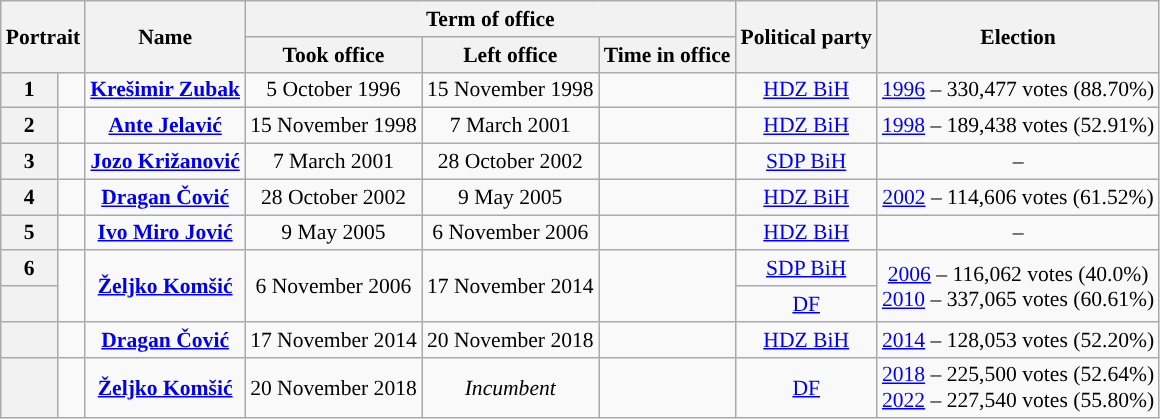<table class="wikitable sortable" style="text-align: center;font-size:90%; border:1px #AAAAFF solid">
<tr>
<th rowspan=2 colspan=2>Portrait</th>
<th rowspan=2>Name<br></th>
<th colspan=3>Term of office</th>
<th rowspan=2>Political party</th>
<th rowspan=2>Election</th>
</tr>
<tr>
<th>Took office</th>
<th>Left office</th>
<th>Time in office</th>
</tr>
<tr>
<th style="background:">1</th>
<td></td>
<td><strong><a href='#'>Krešimir Zubak</a></strong><br></td>
<td>5 October 1996</td>
<td>15 November 1998</td>
<td></td>
<td><a href='#'>HDZ BiH</a></td>
<td><a href='#'>1996</a> – 330,477 votes (88.70%)</td>
</tr>
<tr>
<th style="background:">2</th>
<td></td>
<td><strong><a href='#'>Ante Jelavić</a></strong><br></td>
<td>15 November 1998</td>
<td>7 March 2001</td>
<td></td>
<td><a href='#'>HDZ BiH</a></td>
<td><a href='#'>1998</a> – 189,438 votes (52.91%)</td>
</tr>
<tr>
<th style="background:">3</th>
<td></td>
<td><strong><a href='#'>Jozo Križanović</a></strong><br></td>
<td>7 March 2001</td>
<td>28 October 2002</td>
<td></td>
<td><a href='#'>SDP BiH</a></td>
<td>–</td>
</tr>
<tr>
<th style="background:">4</th>
<td></td>
<td><strong><a href='#'>Dragan Čović</a></strong><br></td>
<td>28 October 2002</td>
<td>9 May 2005</td>
<td></td>
<td><a href='#'>HDZ BiH</a></td>
<td><a href='#'>2002</a> – 114,606 votes (61.52%)</td>
</tr>
<tr>
<th style="background:">5</th>
<td></td>
<td><strong><a href='#'>Ivo Miro Jović</a></strong><br></td>
<td>9 May 2005</td>
<td>6 November 2006</td>
<td></td>
<td><a href='#'>HDZ BiH</a></td>
<td>–</td>
</tr>
<tr>
<th style="background:">6</th>
<td rowspan=2></td>
<td rowspan=2><strong><a href='#'>Željko Komšić</a></strong><br></td>
<td rowspan=2>6 November 2006</td>
<td rowspan=2>17 November 2014</td>
<td rowspan=2></td>
<td><a href='#'>SDP BiH</a><br></td>
<td rowspan=2><a href='#'>2006</a> – 116,062 votes (40.0%)<br><a href='#'>2010</a> – 337,065 votes (60.61%)</td>
</tr>
<tr>
<th style="background:"></th>
<td><a href='#'>DF</a><br></td>
</tr>
<tr>
<th style="background:"></th>
<td></td>
<td><strong><a href='#'>Dragan Čović</a></strong><br></td>
<td>17 November 2014</td>
<td>20 November 2018</td>
<td></td>
<td><a href='#'>HDZ BiH</a></td>
<td><a href='#'>2014</a> – 128,053 votes (52.20%)</td>
</tr>
<tr>
<th style="background:"></th>
<td></td>
<td><strong><a href='#'>Željko Komšić</a></strong><br></td>
<td>20 November 2018</td>
<td><em>Incumbent</em></td>
<td></td>
<td><a href='#'>DF</a></td>
<td><a href='#'>2018</a> – 225,500 votes (52.64%)<br><a href='#'>2022</a> – 227,540 votes (55.80%)</td>
</tr>
</table>
